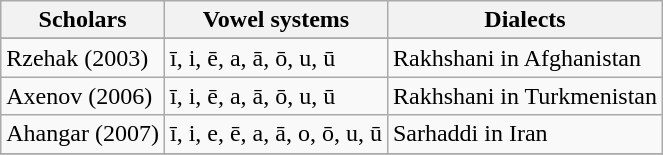<table class="wikitable sortable">
<tr>
<th>Scholars</th>
<th>Vowel systems</th>
<th>Dialects</th>
</tr>
<tr>
</tr>
<tr>
<td>Rzehak (2003)</td>
<td>ī, i, ē, a, ā, ō, u, ū</td>
<td>Rakhshani in Afghanistan</td>
</tr>
<tr>
<td>Axenov (2006)</td>
<td>ī, i, ē, a, ā, ō, u, ū</td>
<td>Rakhshani in Turkmenistan</td>
</tr>
<tr>
<td>Ahangar (2007)</td>
<td>ī, i, e, ē, a, ā, o, ō, u, ū</td>
<td>Sarhaddi in Iran</td>
</tr>
<tr>
</tr>
</table>
